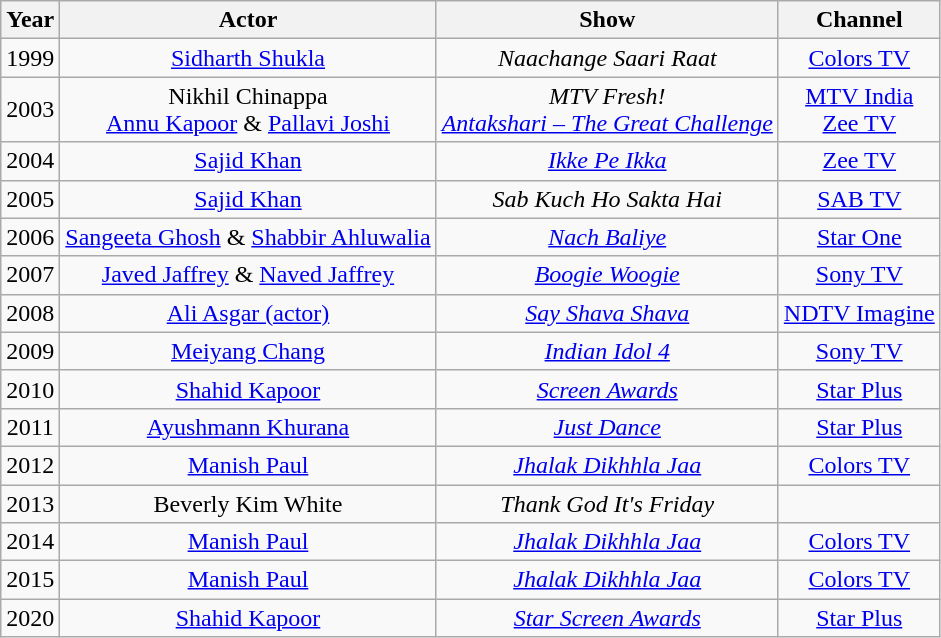<table class="wikitable sortable" style="text-align:center;">
<tr>
<th>Year</th>
<th>Actor</th>
<th>Show</th>
<th>Channel</th>
</tr>
<tr>
<td>1999</td>
<td><a href='#'>Sidharth Shukla</a></td>
<td><em>Naachange Saari Raat</em></td>
<td><a href='#'>Colors TV</a></td>
</tr>
<tr>
<td>2003</td>
<td>Nikhil Chinappa<br><a href='#'>Annu Kapoor</a> & <a href='#'>Pallavi Joshi</a></td>
<td><em>MTV Fresh!</em><br><em><a href='#'>Antakshari – The Great Challenge</a></em></td>
<td><a href='#'>MTV India</a><br><a href='#'>Zee TV</a></td>
</tr>
<tr>
<td>2004</td>
<td><a href='#'>Sajid Khan</a></td>
<td><em><a href='#'>Ikke Pe Ikka</a></em></td>
<td><a href='#'>Zee TV</a></td>
</tr>
<tr>
<td>2005</td>
<td><a href='#'>Sajid Khan</a></td>
<td><em>Sab Kuch Ho Sakta Hai</em></td>
<td><a href='#'>SAB TV</a></td>
</tr>
<tr>
<td>2006</td>
<td><a href='#'>Sangeeta Ghosh</a> & <a href='#'>Shabbir Ahluwalia</a></td>
<td><em><a href='#'>Nach Baliye</a></em></td>
<td><a href='#'>Star One</a></td>
</tr>
<tr>
<td>2007</td>
<td><a href='#'>Javed Jaffrey</a> & <a href='#'>Naved Jaffrey</a></td>
<td><em><a href='#'>Boogie Woogie</a></em></td>
<td><a href='#'>Sony TV</a></td>
</tr>
<tr>
<td>2008</td>
<td><a href='#'>Ali Asgar (actor)</a></td>
<td><em><a href='#'>Say Shava Shava</a></em></td>
<td><a href='#'>NDTV Imagine</a></td>
</tr>
<tr>
<td>2009</td>
<td><a href='#'>Meiyang Chang</a></td>
<td><em><a href='#'>Indian Idol 4</a></em></td>
<td><a href='#'>Sony TV</a></td>
</tr>
<tr>
<td>2010</td>
<td><a href='#'>Shahid Kapoor</a></td>
<td><em><a href='#'>Screen Awards</a></em></td>
<td><a href='#'>Star Plus</a></td>
</tr>
<tr>
<td>2011</td>
<td><a href='#'>Ayushmann Khurana</a></td>
<td><em><a href='#'>Just Dance</a></em></td>
<td><a href='#'>Star Plus</a></td>
</tr>
<tr>
<td>2012</td>
<td><a href='#'>Manish Paul</a></td>
<td><em><a href='#'>Jhalak Dikhhla Jaa</a></em></td>
<td><a href='#'>Colors TV</a></td>
</tr>
<tr>
<td>2013</td>
<td>Beverly Kim White</td>
<td><em>Thank God It's Friday</em></td>
<td></td>
</tr>
<tr>
<td>2014</td>
<td><a href='#'>Manish Paul</a></td>
<td><em><a href='#'>Jhalak Dikhhla Jaa</a></em></td>
<td><a href='#'>Colors TV</a></td>
</tr>
<tr>
<td>2015</td>
<td><a href='#'>Manish Paul</a></td>
<td><em><a href='#'>Jhalak Dikhhla Jaa</a></em></td>
<td><a href='#'>Colors TV</a></td>
</tr>
<tr>
<td>2020</td>
<td><a href='#'>Shahid Kapoor</a></td>
<td><em><a href='#'>Star Screen Awards</a></em></td>
<td><a href='#'>Star Plus</a></td>
</tr>
</table>
